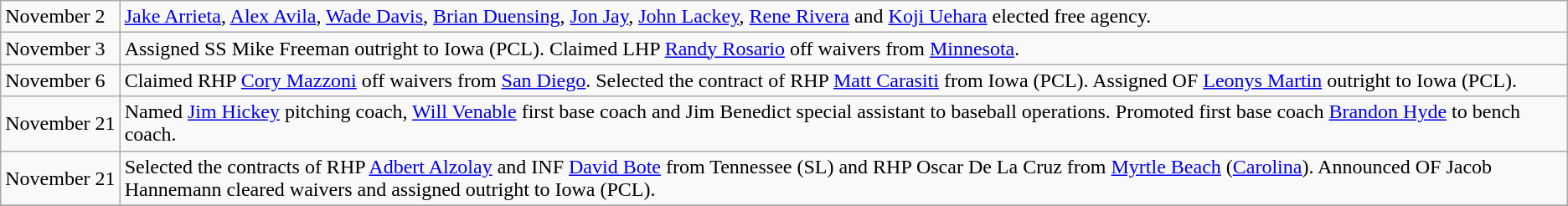<table class="wikitable">
<tr>
<td>November 2</td>
<td><a href='#'>Jake Arrieta</a>, <a href='#'>Alex Avila</a>, <a href='#'>Wade Davis</a>, <a href='#'>Brian Duensing</a>, <a href='#'>Jon Jay</a>, <a href='#'>John Lackey</a>, <a href='#'>Rene Rivera</a> and <a href='#'>Koji Uehara</a> elected free agency.</td>
</tr>
<tr>
<td>November 3</td>
<td>Assigned SS Mike Freeman outright to Iowa (PCL). Claimed LHP <a href='#'>Randy Rosario</a> off waivers from <a href='#'>Minnesota</a>.</td>
</tr>
<tr>
<td>November 6</td>
<td>Claimed RHP <a href='#'>Cory Mazzoni</a> off waivers from <a href='#'>San Diego</a>. Selected the contract of RHP <a href='#'>Matt Carasiti</a> from Iowa (PCL). Assigned OF <a href='#'>Leonys Martin</a> outright to Iowa (PCL).</td>
</tr>
<tr>
<td>November 21</td>
<td>Named <a href='#'>Jim Hickey</a> pitching coach, <a href='#'>Will Venable</a> first base coach and Jim Benedict special assistant to baseball operations. Promoted first base coach <a href='#'>Brandon Hyde</a> to bench coach.</td>
</tr>
<tr>
<td>November 21</td>
<td>Selected the contracts of RHP <a href='#'>Adbert Alzolay</a> and INF <a href='#'>David Bote</a> from Tennessee (SL) and RHP Oscar De La Cruz from <a href='#'>Myrtle Beach</a> (<a href='#'>Carolina</a>). Announced OF Jacob Hannemann cleared waivers and assigned outright to Iowa (PCL).</td>
</tr>
<tr>
</tr>
</table>
